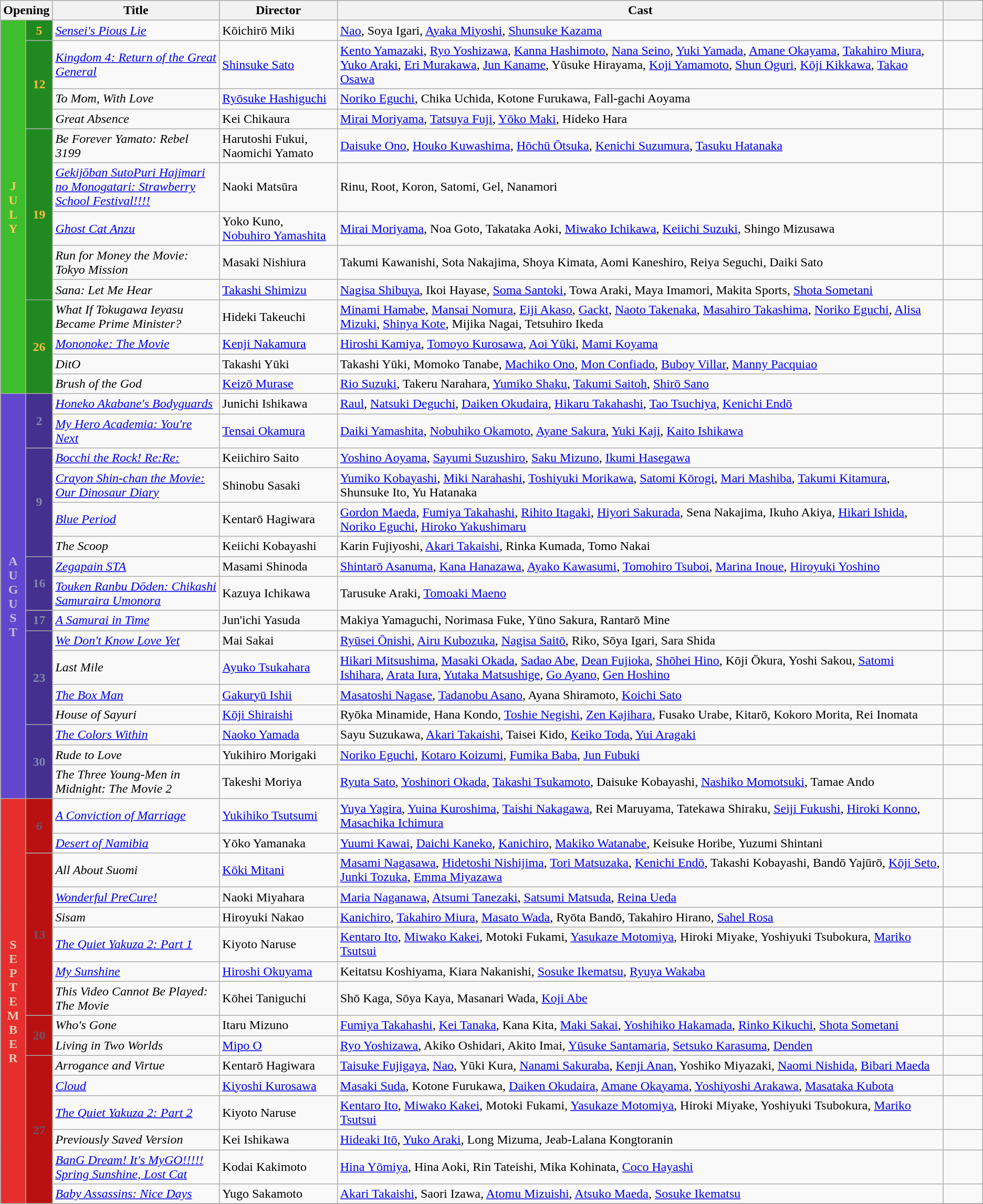<table class="wikitable sortable">
<tr style="background:#b0e0e6; text-align:center">
<th colspan="2">Opening</th>
<th style="width:17%">Title</th>
<th style="width:12%">Director</th>
<th>Cast</th>
<th style="width:4%;"></th>
</tr>
<tr>
<th rowspan="13" style="text-align:center; background:#3EBE2C; color:#FFC860;">J<br>U<br>L<br>Y</th>
<td rowspan="1" style="text-align:center; background:#208A20; color:#FFBC40;"><strong>5</strong></td>
<td><em><a href='#'>Sensei's Pious Lie</a></em></td>
<td>Kōichirō Miki</td>
<td><a href='#'>Nao</a>, Soya Igari, <a href='#'>Ayaka Miyoshi</a>, <a href='#'>Shunsuke Kazama</a></td>
<td></td>
</tr>
<tr>
<td rowspan="3" style="text-align:center; background:#208A20; color:#FFBC40;"><strong>12</strong></td>
<td><em><a href='#'>Kingdom 4: Return of the Great General</a></em></td>
<td><a href='#'>Shinsuke Sato</a></td>
<td><a href='#'>Kento Yamazaki</a>, <a href='#'>Ryo Yoshizawa</a>, <a href='#'>Kanna Hashimoto</a>, <a href='#'>Nana Seino</a>, <a href='#'>Yuki Yamada</a>, <a href='#'>Amane Okayama</a>, <a href='#'>Takahiro Miura</a>, <a href='#'>Yuko Araki</a>, <a href='#'>Eri Murakawa</a>, <a href='#'>Jun Kaname</a>, Yūsuke Hirayama, <a href='#'>Koji Yamamoto</a>, <a href='#'>Shun Oguri</a>, <a href='#'>Kōji Kikkawa</a>, <a href='#'>Takao Osawa</a></td>
<td></td>
</tr>
<tr>
<td><em>To Mom, With Love</em></td>
<td><a href='#'>Ryōsuke Hashiguchi</a></td>
<td><a href='#'>Noriko Eguchi</a>, Chika Uchida, Kotone Furukawa, Fall-gachi Aoyama</td>
<td></td>
</tr>
<tr>
<td><em>Great Absence</em></td>
<td>Kei Chikaura</td>
<td><a href='#'>Mirai Moriyama</a>, <a href='#'>Tatsuya Fuji</a>, <a href='#'>Yōko Maki</a>, Hideko Hara</td>
<td></td>
</tr>
<tr>
<td rowspan="5" style="text-align:center; background:#208A20; color:#FFBC40;"><strong>19</strong></td>
<td><em>Be Forever Yamato: Rebel 3199</em></td>
<td>Harutoshi Fukui, Naomichi Yamato</td>
<td><a href='#'>Daisuke Ono</a>, <a href='#'>Houko Kuwashima</a>, <a href='#'>Hōchū Ōtsuka</a>, <a href='#'>Kenichi Suzumura</a>, <a href='#'>Tasuku Hatanaka</a></td>
<td></td>
</tr>
<tr>
<td><em><a href='#'>Gekijōban SutoPuri Hajimari no Monogatari: Strawberry School Festival!!!!</a></em></td>
<td>Naoki Matsūra</td>
<td>Rinu, Root, Koron, Satomi, Gel, Nanamori</td>
<td></td>
</tr>
<tr>
<td><em><a href='#'>Ghost Cat Anzu</a></em></td>
<td>Yoko Kuno, <a href='#'>Nobuhiro Yamashita</a></td>
<td><a href='#'>Mirai Moriyama</a>, Noa Goto, Takataka Aoki, <a href='#'>Miwako Ichikawa</a>, <a href='#'>Keiichi Suzuki</a>, Shingo Mizusawa</td>
<td></td>
</tr>
<tr>
<td><em>Run for Money the Movie: Tokyo Mission</em></td>
<td>Masaki Nishiura</td>
<td>Takumi Kawanishi, Sota Nakajima, Shoya Kimata, Aomi Kaneshiro, Reiya Seguchi, Daiki Sato</td>
<td></td>
</tr>
<tr>
<td><em>Sana: Let Me Hear</em></td>
<td><a href='#'>Takashi Shimizu</a></td>
<td><a href='#'>Nagisa Shibuya</a>, Ikoi Hayase, <a href='#'>Soma Santoki</a>, Towa Araki, Maya Imamori, Makita Sports, <a href='#'>Shota Sometani</a></td>
<td></td>
</tr>
<tr>
<td rowspan="4" style="text-align:center; background:#208A20; color:#FFBC40;"><strong>26</strong></td>
<td><em>What If Tokugawa Ieyasu Became Prime Minister?</em></td>
<td>Hideki Takeuchi</td>
<td><a href='#'>Minami Hamabe</a>, <a href='#'>Mansai Nomura</a>, <a href='#'>Eiji Akaso</a>, <a href='#'>Gackt</a>, <a href='#'>Naoto Takenaka</a>, <a href='#'>Masahiro Takashima</a>, <a href='#'>Noriko Eguchi</a>, <a href='#'>Alisa Mizuki</a>, <a href='#'>Shinya Kote</a>, Mijika Nagai, Tetsuhiro Ikeda</td>
<td></td>
</tr>
<tr>
<td><em><a href='#'>Mononoke: The Movie</a></em></td>
<td><a href='#'>Kenji Nakamura</a></td>
<td><a href='#'>Hiroshi Kamiya</a>, <a href='#'>Tomoyo Kurosawa</a>, <a href='#'>Aoi Yūki</a>, <a href='#'>Mami Koyama</a></td>
<td></td>
</tr>
<tr>
<td><em>DitO</em></td>
<td>Takashi Yūki</td>
<td>Takashi Yūki, Momoko Tanabe, <a href='#'>Machiko Ono</a>, <a href='#'>Mon Confiado</a>, <a href='#'>Buboy Villar</a>, <a href='#'>Manny Pacquiao</a></td>
<td></td>
</tr>
<tr>
<td><em>Brush of the God</em></td>
<td><a href='#'>Keizō Murase</a></td>
<td><a href='#'>Rio Suzuki</a>, Takeru Narahara, <a href='#'>Yumiko Shaku</a>, <a href='#'>Takumi Saitoh</a>, <a href='#'>Shirō Sano</a></td>
<td></td>
</tr>
<tr>
<th rowspan="16" style="text-align:center; background:#6246CE; color:#BFC2D5;">A<br>U<br>G<br>U<br>S<br>T</th>
<td rowspan="2" style="text-align:center; background:#43308F; color:#8287AC;"><strong>2</strong></td>
<td><em><a href='#'>Honeko Akabane's Bodyguards</a></em></td>
<td>Junichi Ishikawa</td>
<td><a href='#'>Raul</a>, <a href='#'>Natsuki Deguchi</a>, <a href='#'>Daiken Okudaira</a>, <a href='#'>Hikaru Takahashi</a>, <a href='#'>Tao Tsuchiya</a>, <a href='#'>Kenichi Endō</a></td>
<td></td>
</tr>
<tr>
<td><em><a href='#'>My Hero Academia: You're Next</a></em></td>
<td><a href='#'>Tensai Okamura</a></td>
<td><a href='#'>Daiki Yamashita</a>, <a href='#'>Nobuhiko Okamoto</a>, <a href='#'>Ayane Sakura</a>, <a href='#'>Yuki Kaji</a>, <a href='#'>Kaito Ishikawa</a></td>
<td></td>
</tr>
<tr>
<td rowspan="4" style="text-align:center; background:#43308F; color:#8287AC;"><strong>9</strong></td>
<td><em><a href='#'>Bocchi the Rock! Re:Re:</a></em></td>
<td>Keiichiro Saito</td>
<td><a href='#'>Yoshino Aoyama</a>, <a href='#'>Sayumi Suzushiro</a>, <a href='#'>Saku Mizuno</a>, <a href='#'>Ikumi Hasegawa</a></td>
<td></td>
</tr>
<tr>
<td><em><a href='#'>Crayon Shin-chan the Movie: Our Dinosaur Diary</a></em></td>
<td>Shinobu Sasaki</td>
<td><a href='#'>Yumiko Kobayashi</a>, <a href='#'>Miki Narahashi</a>, <a href='#'>Toshiyuki Morikawa</a>, <a href='#'>Satomi Kōrogi</a>, <a href='#'>Mari Mashiba</a>, <a href='#'>Takumi Kitamura</a>, Shunsuke Ito, Yu Hatanaka</td>
<td></td>
</tr>
<tr>
<td><em><a href='#'>Blue Period</a></em></td>
<td>Kentarō Hagiwara</td>
<td><a href='#'>Gordon Maeda</a>, <a href='#'>Fumiya Takahashi</a>, <a href='#'>Rihito Itagaki</a>, <a href='#'>Hiyori Sakurada</a>, Sena Nakajima, Ikuho Akiya, <a href='#'>Hikari Ishida</a>, <a href='#'>Noriko Eguchi</a>, <a href='#'>Hiroko Yakushimaru</a></td>
<td></td>
</tr>
<tr>
<td><em>The Scoop</em></td>
<td>Keiichi Kobayashi</td>
<td>Karin Fujiyoshi, <a href='#'>Akari Takaishi</a>, Rinka Kumada, Tomo Nakai</td>
<td></td>
</tr>
<tr>
<td rowspan="2" style="text-align:center; background:#43308F; color:#8287AC;"><strong>16</strong></td>
<td><em><a href='#'>Zegapain STA</a></em></td>
<td>Masami Shinoda</td>
<td><a href='#'>Shintarō Asanuma</a>, <a href='#'>Kana Hanazawa</a>, <a href='#'>Ayako Kawasumi</a>, <a href='#'>Tomohiro Tsuboi</a>, <a href='#'>Marina Inoue</a>, <a href='#'>Hiroyuki Yoshino</a></td>
<td></td>
</tr>
<tr>
<td><em><a href='#'>Touken Ranbu Dōden: Chikashi Samuraira Umonora</a></em></td>
<td>Kazuya Ichikawa</td>
<td>Tarusuke Araki, <a href='#'>Tomoaki Maeno</a></td>
<td></td>
</tr>
<tr>
<td rowspan="1" style="text-align:center; background:#43308F; color:#8287AC;"><strong>17</strong></td>
<td><em><a href='#'>A Samurai in Time</a></em></td>
<td>Jun'ichi Yasuda</td>
<td>Makiya Yamaguchi, Norimasa Fuke, Yūno Sakura, Rantarō Mine</td>
<td></td>
</tr>
<tr>
<td rowspan="4" style="text-align:center; background:#43308F; color:#8287AC;"><strong>23</strong></td>
<td><em><a href='#'>We Don't Know Love Yet</a></em></td>
<td>Mai Sakai</td>
<td><a href='#'>Ryūsei Ōnishi</a>, <a href='#'>Airu Kubozuka</a>, <a href='#'>Nagisa Saitō</a>, Riko, Sōya Igari, Sara Shida</td>
<td></td>
</tr>
<tr>
<td><em>Last Mile</em></td>
<td><a href='#'>Ayuko Tsukahara</a></td>
<td><a href='#'>Hikari Mitsushima</a>, <a href='#'>Masaki Okada</a>, <a href='#'>Sadao Abe</a>, <a href='#'>Dean Fujioka</a>, <a href='#'>Shōhei Hino</a>, Kōji Ōkura, Yoshi Sakou, <a href='#'>Satomi Ishihara</a>, <a href='#'>Arata Iura</a>, <a href='#'>Yutaka Matsushige</a>, <a href='#'>Go Ayano</a>, <a href='#'>Gen Hoshino</a></td>
<td></td>
</tr>
<tr>
<td><em><a href='#'>The Box Man</a></em></td>
<td><a href='#'>Gakuryū Ishii</a></td>
<td><a href='#'>Masatoshi Nagase</a>, <a href='#'>Tadanobu Asano</a>, Ayana Shiramoto, <a href='#'>Koichi Sato</a></td>
<td></td>
</tr>
<tr>
<td><em>House of Sayuri</em></td>
<td><a href='#'>Kōji Shiraishi</a></td>
<td>Ryōka Minamide, Hana Kondo, <a href='#'>Toshie Negishi</a>, <a href='#'>Zen Kajihara</a>, Fusako Urabe, Kitarō, Kokoro Morita, Rei Inomata</td>
<td></td>
</tr>
<tr>
<td rowspan="3" style="text-align:center; background:#43308F; color:#8287AC;"><strong>30</strong></td>
<td><em><a href='#'>The Colors Within</a></em></td>
<td><a href='#'>Naoko Yamada</a></td>
<td>Sayu Suzukawa, <a href='#'>Akari Takaishi</a>, Taisei Kido, <a href='#'>Keiko Toda</a>, <a href='#'>Yui Aragaki</a></td>
<td></td>
</tr>
<tr>
<td><em>Rude to Love</em></td>
<td>Yukihiro Morigaki</td>
<td><a href='#'>Noriko Eguchi</a>, <a href='#'>Kotaro Koizumi</a>, <a href='#'>Fumika Baba</a>, <a href='#'>Jun Fubuki</a></td>
<td></td>
</tr>
<tr>
<td><em>The Three Young-Men in Midnight: The Movie 2</em></td>
<td>Takeshi Moriya</td>
<td><a href='#'>Ryuta Sato</a>, <a href='#'>Yoshinori Okada</a>, <a href='#'>Takashi Tsukamoto</a>, Daisuke Kobayashi, <a href='#'>Nashiko Momotsuki</a>, Tamae Ando</td>
<td></td>
</tr>
<tr>
<th rowspan="16" style="text-align:center; background:#E72E2E; color:#E1CDB3;">S<br>E<br>P<br>T<br>E<br>M<br>B<br>E<br>R</th>
<td rowspan="2" style="text-align:center; background:#B91111; color:#685768;"><strong>6</strong></td>
<td><em><a href='#'>A Conviction of Marriage</a></em></td>
<td><a href='#'>Yukihiko Tsutsumi</a></td>
<td><a href='#'>Yuya Yagira</a>, <a href='#'>Yuina Kuroshima</a>, <a href='#'>Taishi Nakagawa</a>, Rei Maruyama, Tatekawa Shiraku, <a href='#'>Seiji Fukushi</a>, <a href='#'>Hiroki Konno</a>, <a href='#'>Masachika Ichimura</a></td>
<td></td>
</tr>
<tr>
<td><em><a href='#'>Desert of Namibia</a></em></td>
<td>Yōko Yamanaka</td>
<td><a href='#'>Yuumi Kawai</a>, <a href='#'>Daichi Kaneko</a>, <a href='#'>Kanichiro</a>, <a href='#'>Makiko Watanabe</a>, Keisuke Horibe, Yuzumi Shintani</td>
<td></td>
</tr>
<tr>
<td rowspan="6" style="text-align:center; background:#B91111; color:#685768;"><strong>13</strong></td>
<td><em>All About Suomi</em></td>
<td><a href='#'>Kōki Mitani</a></td>
<td><a href='#'>Masami Nagasawa</a>, <a href='#'>Hidetoshi Nishijima</a>, <a href='#'>Tori Matsuzaka</a>, <a href='#'>Kenichi Endō</a>, Takashi Kobayashi, Bandō Yajūrō, <a href='#'>Kōji Seto</a>, <a href='#'>Junki Tozuka</a>, <a href='#'>Emma Miyazawa</a></td>
<td></td>
</tr>
<tr>
<td><em><a href='#'>Wonderful PreCure!</a></em></td>
<td>Naoki Miyahara</td>
<td><a href='#'>Maria Naganawa</a>, <a href='#'>Atsumi Tanezaki</a>, <a href='#'>Satsumi Matsuda</a>, <a href='#'>Reina Ueda</a></td>
<td></td>
</tr>
<tr>
<td><em>Sisam</em></td>
<td>Hiroyuki Nakao</td>
<td><a href='#'>Kanichiro</a>, <a href='#'>Takahiro Miura</a>, <a href='#'>Masato Wada</a>, Ryōta Bandō, Takahiro Hirano, <a href='#'>Sahel Rosa</a></td>
<td></td>
</tr>
<tr>
<td><em><a href='#'>The Quiet Yakuza 2: Part 1</a></em></td>
<td>Kiyoto Naruse</td>
<td><a href='#'>Kentaro Ito</a>, <a href='#'>Miwako Kakei</a>, Motoki Fukami, <a href='#'>Yasukaze Motomiya</a>, Hiroki Miyake, Yoshiyuki Tsubokura, <a href='#'>Mariko Tsutsui</a></td>
<td></td>
</tr>
<tr>
<td><em><a href='#'>My Sunshine</a></em></td>
<td><a href='#'>Hiroshi Okuyama</a></td>
<td>Keitatsu Koshiyama, Kiara Nakanishi, <a href='#'>Sosuke Ikematsu</a>, <a href='#'>Ryuya Wakaba</a></td>
<td></td>
</tr>
<tr>
<td><em>This Video Cannot Be Played: The Movie</em></td>
<td>Kōhei Taniguchi</td>
<td>Shō Kaga, Sōya Kaya, Masanari Wada, <a href='#'>Koji Abe</a></td>
<td></td>
</tr>
<tr>
<td rowspan="2" style="text-align:center; background:#B91111; color:#685768;"><strong>20</strong></td>
<td><em>Who's Gone</em></td>
<td>Itaru Mizuno</td>
<td><a href='#'>Fumiya Takahashi</a>, <a href='#'>Kei Tanaka</a>, Kana Kita, <a href='#'>Maki Sakai</a>, <a href='#'>Yoshihiko Hakamada</a>, <a href='#'>Rinko Kikuchi</a>, <a href='#'>Shota Sometani</a></td>
<td></td>
</tr>
<tr>
<td><em>Living in Two Worlds</em></td>
<td><a href='#'>Mipo O</a></td>
<td><a href='#'>Ryo Yoshizawa</a>, Akiko Oshidari, Akito Imai, <a href='#'>Yūsuke Santamaria</a>, <a href='#'>Setsuko Karasuma</a>, <a href='#'>Denden</a></td>
<td></td>
</tr>
<tr>
<td rowspan="6" style="text-align:center; background:#B91111; color:#685768;"><strong>27</strong></td>
<td><em>Arrogance and Virtue</em></td>
<td>Kentarō Hagiwara</td>
<td><a href='#'>Taisuke Fujigaya</a>, <a href='#'>Nao</a>, Yūki Kura, <a href='#'>Nanami Sakuraba</a>, <a href='#'>Kenji Anan</a>, Yoshiko Miyazaki, <a href='#'>Naomi Nishida</a>, <a href='#'>Bibari Maeda</a></td>
<td></td>
</tr>
<tr>
<td><em><a href='#'>Cloud</a></em></td>
<td><a href='#'>Kiyoshi Kurosawa</a></td>
<td><a href='#'>Masaki Suda</a>, Kotone Furukawa, <a href='#'>Daiken Okudaira</a>, <a href='#'>Amane Okayama</a>, <a href='#'>Yoshiyoshi Arakawa</a>, <a href='#'>Masataka Kubota</a></td>
<td></td>
</tr>
<tr>
<td><em><a href='#'>The Quiet Yakuza 2: Part 2</a></em></td>
<td>Kiyoto Naruse</td>
<td><a href='#'>Kentaro Ito</a>, <a href='#'>Miwako Kakei</a>, Motoki Fukami, <a href='#'>Yasukaze Motomiya</a>, Hiroki Miyake, Yoshiyuki Tsubokura, <a href='#'>Mariko Tsutsui</a></td>
<td></td>
</tr>
<tr>
<td><em>Previously Saved Version</em></td>
<td>Kei Ishikawa</td>
<td><a href='#'>Hideaki Itō</a>, <a href='#'>Yuko Araki</a>, Long Mizuma, Jeab-Lalana Kongtoranin</td>
<td></td>
</tr>
<tr>
<td><em><a href='#'>BanG Dream! It's MyGO!!!!! Spring Sunshine, Lost Cat</a></em></td>
<td>Kodai Kakimoto</td>
<td><a href='#'>Hina Yōmiya</a>, Hina Aoki, Rin Tateishi, Mika Kohinata, <a href='#'>Coco Hayashi</a></td>
<td></td>
</tr>
<tr>
<td><em><a href='#'>Baby Assassins: Nice Days</a></em></td>
<td>Yugo Sakamoto</td>
<td><a href='#'>Akari Takaishi</a>, Saori Izawa, <a href='#'>Atomu Mizuishi</a>, <a href='#'>Atsuko Maeda</a>, <a href='#'>Sosuke Ikematsu</a></td>
<td></td>
</tr>
<tr>
</tr>
</table>
